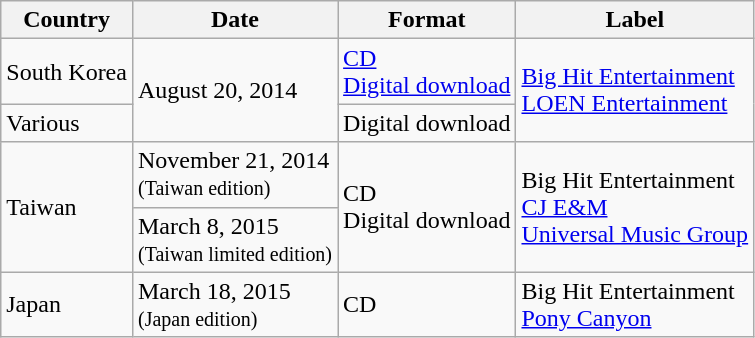<table class="wikitable">
<tr>
<th>Country</th>
<th>Date</th>
<th>Format</th>
<th>Label</th>
</tr>
<tr>
<td>South Korea</td>
<td rowspan="2">August 20, 2014</td>
<td><a href='#'>CD</a><br><a href='#'>Digital download</a></td>
<td rowspan="2"><a href='#'>Big Hit Entertainment</a><br><a href='#'>LOEN Entertainment</a></td>
</tr>
<tr>
<td>Various</td>
<td>Digital download</td>
</tr>
<tr>
<td rowspan="2">Taiwan</td>
<td>November 21, 2014<br><small>(Taiwan edition)</small></td>
<td rowspan="2">CD<br>Digital download</td>
<td rowspan="2">Big Hit Entertainment<br><a href='#'>CJ E&M</a><br><a href='#'>Universal Music Group</a></td>
</tr>
<tr>
<td>March 8, 2015<br><small>(Taiwan limited edition)</small></td>
</tr>
<tr>
<td>Japan</td>
<td>March 18, 2015<br><small>(Japan edition)</small></td>
<td>CD</td>
<td>Big Hit Entertainment<br><a href='#'>Pony Canyon</a></td>
</tr>
</table>
